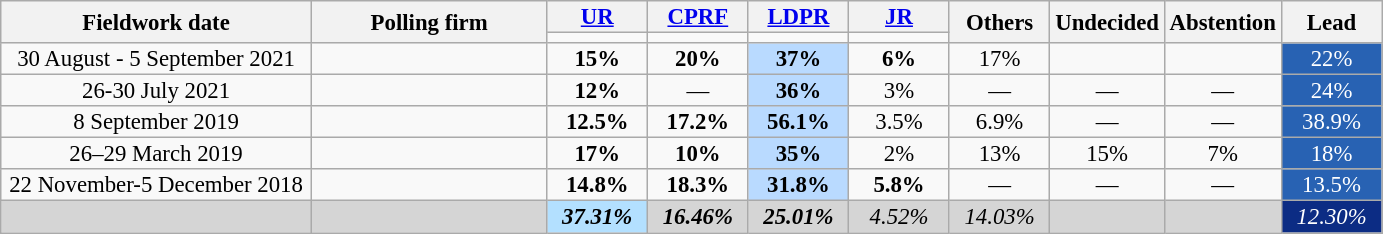<table class=wikitable style="font-size:95%; line-height:14px; text-align:center">
<tr>
<th style=width:200px; rowspan=2>Fieldwork date</th>
<th style=width:150px; rowspan=2>Polling firm</th>
<th style="width:60px;"><a href='#'>UR</a></th>
<th style="width:60px;"><a href='#'>CPRF</a></th>
<th style="width:60px;"><a href='#'>LDPR</a></th>
<th style="width:60px;"><a href='#'>JR</a></th>
<th style="width:60px;" rowspan=2>Others</th>
<th style="width:60px;" rowspan=2>Undecided</th>
<th style="width:60px;" rowspan=2>Abstention</th>
<th style="width:60px;" rowspan="2">Lead</th>
</tr>
<tr>
<td bgcolor=></td>
<td bgcolor=></td>
<td bgcolor=></td>
<td bgcolor=></td>
</tr>
<tr>
<td>30 August - 5 September 2021</td>
<td></td>
<td><strong>15%</strong></td>
<td><strong>20%</strong></td>
<td style="background:#B9DAFF"><strong>37%</strong></td>
<td><strong>6%</strong></td>
<td>17%</td>
<td></td>
<td></td>
<td style="background:#2862B3; color:white;">22%</td>
</tr>
<tr>
<td>26-30 July 2021</td>
<td> </td>
<td><strong>12%</strong></td>
<td>—</td>
<td style="background:#B9DAFF"><strong>36%</strong></td>
<td>3%</td>
<td>—</td>
<td>—</td>
<td>—</td>
<td style="background:#2862B3; color:white;">24%</td>
</tr>
<tr>
<td>8 September 2019</td>
<td> </td>
<td><strong>12.5%</strong></td>
<td><strong>17.2%</strong></td>
<td style="background:#B9DAFF"><strong>56.1%</strong></td>
<td>3.5%</td>
<td>6.9%</td>
<td>—</td>
<td>—</td>
<td style="background:#2862B3; color:white;">38.9%</td>
</tr>
<tr>
<td>26–29 March 2019</td>
<td></td>
<td><strong>17%</strong></td>
<td><strong>10%</strong></td>
<td style="background:#B9DAFF"><strong>35%</strong></td>
<td>2%</td>
<td>13%</td>
<td>15%</td>
<td>7%</td>
<td style="background:#2862B3; color:white;">18%</td>
</tr>
<tr>
<td>22 November-5 December 2018</td>
<td> </td>
<td><strong>14.8%</strong></td>
<td><strong>18.3%</strong></td>
<td style="background:#B9DAFF"><strong>31.8%</strong></td>
<td><strong>5.8%</strong></td>
<td>—</td>
<td>—</td>
<td>—</td>
<td style="background:#2862B3; color:white;">13.5%</td>
</tr>
<tr>
<td style="background:#D5D5D5"></td>
<td style="background:#D5D5D5"></td>
<td style="background:#B3E0FF"><strong><em>37.31%</em></strong></td>
<td style="background:#D5D5D5"><strong><em>16.46%</em></strong></td>
<td style="background:#D5D5D5"><strong><em>25.01%</em></strong></td>
<td style="background:#D5D5D5"><em>4.52%</em></td>
<td style="background:#D5D5D5"><em>14.03%</em></td>
<td style="background:#D5D5D5"></td>
<td style="background:#D5D5D5"></td>
<td style="background:#0C2C84; color:white;"><em>12.30%</em></td>
</tr>
</table>
